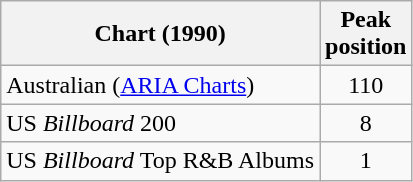<table class="wikitable sortable">
<tr>
<th>Chart (1990)</th>
<th>Peak<br>position</th>
</tr>
<tr>
<td>Australian (<a href='#'>ARIA Charts</a>)</td>
<td align="center">110</td>
</tr>
<tr>
<td>US <em>Billboard</em> 200</td>
<td style="text-align:center;">8</td>
</tr>
<tr>
<td>US <em>Billboard</em> Top R&B Albums</td>
<td style="text-align:center;">1</td>
</tr>
</table>
